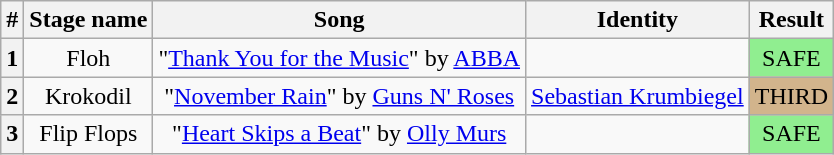<table class="wikitable plainrowheaders" style="text-align: center;">
<tr>
<th>#</th>
<th>Stage name</th>
<th>Song</th>
<th>Identity</th>
<th>Result</th>
</tr>
<tr>
<th>1</th>
<td>Floh</td>
<td>"<a href='#'>Thank You for the Music</a>" by <a href='#'>ABBA</a></td>
<td></td>
<td bgcolor=lightgreen>SAFE</td>
</tr>
<tr>
<th>2</th>
<td>Krokodil</td>
<td>"<a href='#'>November Rain</a>" by <a href='#'>Guns N' Roses</a></td>
<td><a href='#'>Sebastian Krumbiegel</a></td>
<td bgcolor=tan>THIRD</td>
</tr>
<tr>
<th>3</th>
<td>Flip Flops</td>
<td>"<a href='#'>Heart Skips a Beat</a>" by <a href='#'>Olly Murs</a></td>
<td></td>
<td bgcolor=lightgreen>SAFE</td>
</tr>
</table>
